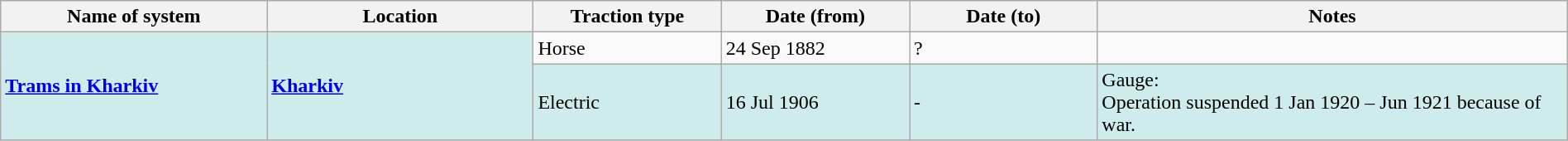<table class="wikitable" style="width:100%;">
<tr>
<th style="width:17%;">Name of system</th>
<th style="width:17%;">Location</th>
<th style="width:12%;">Traction type</th>
<th style="width:12%;">Date (from)</th>
<th style="width:12%;">Date (to)</th>
<th style="width:30%;">Notes</th>
</tr>
<tr>
<td style="background:#CFECEC" rowspan="2"><strong><a href='#'>Trams in Kharkiv</a></strong></td>
<td style="background:#CFECEC" rowspan="2"><strong><a href='#'>Kharkiv</a></strong></td>
<td>Horse</td>
<td>24 Sep 1882</td>
<td>?</td>
<td> </td>
</tr>
<tr>
<td style="background:#CFECEC">Electric</td>
<td style="background:#CFECEC">16 Jul 1906</td>
<td style="background:#CFECEC">-</td>
<td style="background:#CFECEC">Gauge: <br>Operation suspended 1 Jan 1920 – Jun 1921 because of war.</td>
</tr>
</table>
